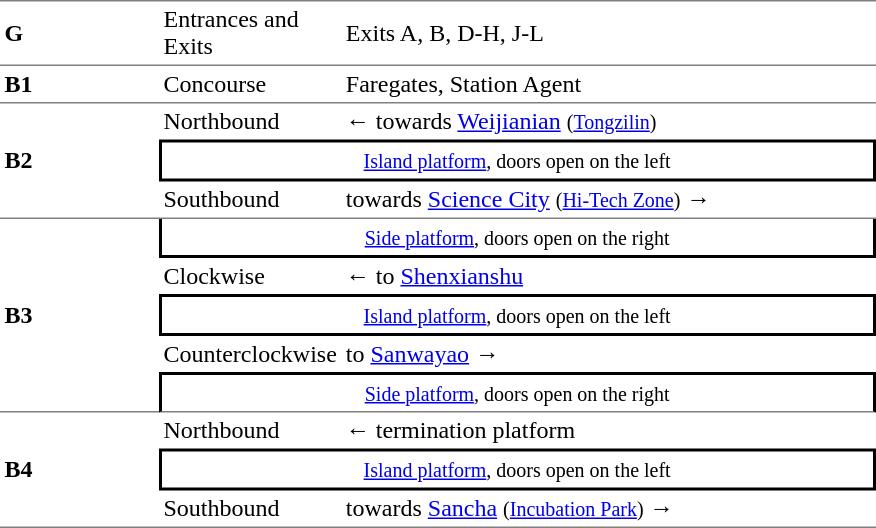<table cellspacing=0 cellpadding=3>
<tr>
<td style="border-top:solid 1px gray;border-bottom:solid 1px gray;" width=100><strong>G</strong></td>
<td style="border-top:solid 1px gray;border-bottom:solid 1px gray;" width=100>Entrances and Exits</td>
<td style="border-top:solid 1px gray;border-bottom:solid 1px gray;" width=350>Exits A, B, D-H, J-L</td>
</tr>
<tr>
<td style="border-bottom:solid 1px gray;"><strong>B1</strong></td>
<td style="border-bottom:solid 1px gray;">Concourse</td>
<td style="border-bottom:solid 1px gray;">Faregates, Station Agent</td>
</tr>
<tr>
<td style="border-bottom:solid 1px gray;" rowspan=3><strong>B2</strong></td>
<td>Northbound</td>
<td>←  towards <a href='#'>Weijianian</a> <small>(<a href='#'>Tongzilin</a>)</small></td>
</tr>
<tr>
<td style="border-right:solid 2px black;border-left:solid 2px black;border-top:solid 2px black;border-bottom:solid 2px black;text-align:center;" colspan=2><small><a href='#'>Island platform</a>, doors open on the left</small></td>
</tr>
<tr>
<td style="border-bottom:solid 1px gray;">Southbound</td>
<td style="border-bottom:solid 1px gray;">  towards <a href='#'>Science City</a> <small>(<a href='#'>Hi-Tech Zone</a>)</small> →</td>
</tr>
<tr>
<td style="border-bottom:solid 1px gray;" rowspan=5><strong>B3</strong></td>
<td style="border-right:solid 2px black;border-left:solid 2px black;border-bottom:solid 2px black;text-align:center;" colspan=2><small><a href='#'>Side platform</a>, doors open on the right</small></td>
</tr>
<tr>
<td>Clockwise</td>
<td>←  to <a href='#'>Shenxianshu</a></td>
</tr>
<tr>
<td style="border-right:solid 2px black;border-left:solid 2px black;border-top:solid 2px black;border-bottom:solid 2px black;text-align:center;" colspan=2><small><a href='#'>Island platform</a>, doors open on the left</small></td>
</tr>
<tr>
<td>Counterclockwise</td>
<td>  to <a href='#'>Sanwayao</a> →</td>
</tr>
<tr>
<td style="border-right:solid 2px black;border-left:solid 2px black;border-top:solid 2px black;border-bottom:solid 1px gray;text-align:center;" colspan=2><small><a href='#'>Side platform</a>, doors open on the right</small></td>
</tr>
<tr>
<td style="border-bottom:solid 1px gray;" rowspan=3><strong>B4</strong></td>
<td>Northbound</td>
<td>←  termination platform</td>
</tr>
<tr>
<td style="border-right:solid 2px black;border-left:solid 2px black;border-top:solid 2px black;border-bottom:solid 2px black;text-align:center;" colspan=2><small><a href='#'>Island platform</a>, doors open on the left</small></td>
</tr>
<tr>
<td style="border-bottom:solid 1px gray;">Southbound</td>
<td style="border-bottom:solid 1px gray;">  towards <a href='#'>Sancha</a> <small>(<a href='#'>Incubation Park</a>)</small> →</td>
</tr>
</table>
